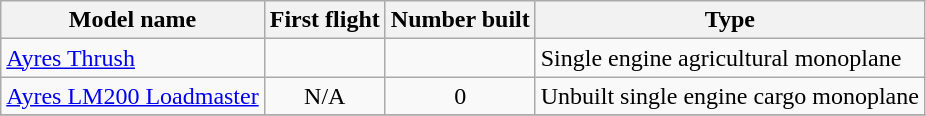<table class="wikitable sortable">
<tr>
<th>Model name</th>
<th>First flight</th>
<th>Number built</th>
<th>Type</th>
</tr>
<tr>
<td align=left><a href='#'>Ayres Thrush</a></td>
<td align=center></td>
<td align=center></td>
<td align=left>Single engine agricultural monoplane</td>
</tr>
<tr>
<td align=left><a href='#'>Ayres LM200 Loadmaster</a></td>
<td align=center>N/A</td>
<td align=center>0</td>
<td align=left>Unbuilt single engine cargo monoplane</td>
</tr>
<tr>
</tr>
</table>
